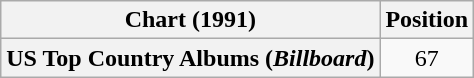<table class="wikitable plainrowheaders" style="text-align:center">
<tr>
<th scope="col">Chart (1991)</th>
<th scope="col">Position</th>
</tr>
<tr>
<th scope="row">US Top Country Albums (<em>Billboard</em>)</th>
<td>67</td>
</tr>
</table>
